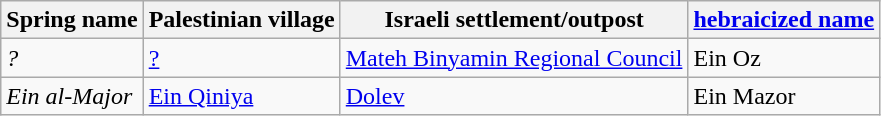<table class="wikitable">
<tr>
<th>Spring name</th>
<th>Palestinian village</th>
<th>Israeli settlement/outpost</th>
<th><a href='#'>hebraicized name</a></th>
</tr>
<tr>
<td><em>?</em></td>
<td><a href='#'>?</a></td>
<td><a href='#'>Mateh Binyamin Regional Council</a></td>
<td>Ein Oz</td>
</tr>
<tr>
<td><em>Ein al-Major</em></td>
<td><a href='#'>Ein Qiniya</a></td>
<td><a href='#'>Dolev</a></td>
<td>Ein Mazor</td>
</tr>
</table>
